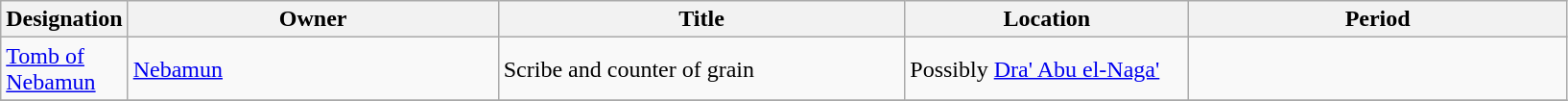<table class="wikitable">
<tr>
<th width="50">Designation</th>
<th width="250">Owner</th>
<th width="275">Title</th>
<th width="190">Location</th>
<th width="255">Period</th>
</tr>
<tr>
<td><a href='#'>Tomb of Nebamun</a></td>
<td><a href='#'>Nebamun</a></td>
<td>Scribe and counter of grain</td>
<td>Possibly <a href='#'>Dra' Abu el-Naga'</a></td>
<td></td>
</tr>
<tr>
</tr>
</table>
